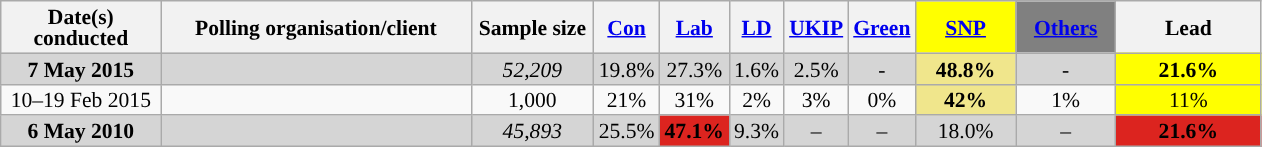<table class="wikitable sortable" style="text-align:center;font-size:90%;line-height:14px">
<tr>
<th ! style="width:100px;">Date(s)<br>conducted</th>
<th style="width:200px;">Polling organisation/client</th>
<th class="unsortable" style="width:75px;">Sample size</th>
<th class="unsortable" style="background:"><a href='#'><span>Con</span></a></th>
<th class="unsortable" style="background:"><a href='#'><span>Lab</span></a></th>
<th class="unsortable" style="background:"><a href='#'><span>LD</span></a></th>
<th class="unsortable" style="background:"><a href='#'><span>UKIP</span></a></th>
<th class="unsortable" style="background:"><a href='#'><span>Green</span></a></th>
<th class="unsortable" style="background:#ffff00; width:60px;"><a href='#'><span>SNP</span></a></th>
<th class="unsortable" style="background:gray; width:60px;"><a href='#'><span>Others</span></a></th>
<th class="unsortable" style="width:90px;">Lead</th>
</tr>
<tr>
<td style="background:#D5D5D5"><strong>7 May 2015</strong></td>
<td style="background:#D5D5D5"></td>
<td style="background:#D5D5D5"><em>52,209</em></td>
<td style="background:#D5D5D5">19.8%</td>
<td style="background:#D5D5D5">27.3%</td>
<td style="background:#D5D5D5">1.6%</td>
<td style="background:#D5D5D5">2.5%</td>
<td style="background:#D5D5D5">-</td>
<td style="background:khaki"><strong>48.8%</strong></td>
<td style="background:#D5D5D5">-</td>
<td style="background:#ffff00"><strong>21.6% </strong></td>
</tr>
<tr>
<td>10–19 Feb 2015</td>
<td> </td>
<td>1,000</td>
<td>21%</td>
<td>31%</td>
<td>2%</td>
<td>3%</td>
<td>0%</td>
<td style="background:khaki"><strong>42%</strong></td>
<td>1%</td>
<td style="background:#ff0"><span>11% </span></td>
</tr>
<tr>
<td style="background:#D5D5D5"><strong>6 May 2010</strong></td>
<td style="background:#D5D5D5"></td>
<td style="background:#D5D5D5"><em>45,893</em></td>
<td style="background:#D5D5D5">25.5%</td>
<td style="background:#dc241f"><span><strong>47.1%</strong></span></td>
<td style="background:#D5D5D5">9.3%</td>
<td style="background:#D5D5D5">–</td>
<td style="background:#D5D5D5">–</td>
<td style="background:#D5D5D5">18.0%</td>
<td style="background:#D5D5D5">–</td>
<td style="background:#dc241f"><span><strong>21.6% </strong></span></td>
</tr>
</table>
